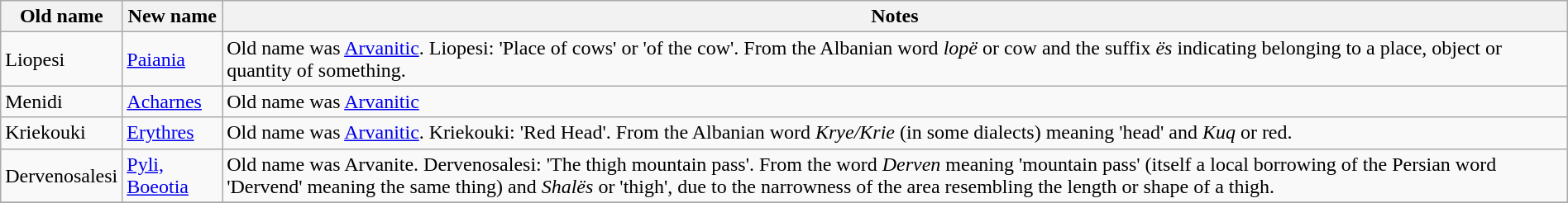<table class="wikitable" style="margin: 1em auto 1em auto;">
<tr>
<th scope="col">Old name</th>
<th scope="col">New name</th>
<th scope="col">Notes</th>
</tr>
<tr>
<td>Liopesi</td>
<td><a href='#'>Paiania</a></td>
<td>Old name was <a href='#'>Arvanitic</a>. Liopesi: 'Place of cows' or 'of the cow'. From the Albanian word <em>lopë</em> or cow and the suffix <em>ës</em> indicating belonging to a place, object or quantity of something.</td>
</tr>
<tr>
<td>Menidi</td>
<td><a href='#'>Acharnes</a></td>
<td>Old name was <a href='#'>Arvanitic</a></td>
</tr>
<tr>
<td>Kriekouki</td>
<td><a href='#'>Erythres</a></td>
<td>Old name was <a href='#'>Arvanitic</a>. Kriekouki: 'Red Head'. From the Albanian word <em>Krye/Krie</em> (in some dialects) meaning 'head' and <em>Kuq</em> or red.</td>
</tr>
<tr>
<td>Dervenosalesi</td>
<td><a href='#'>Pyli, Boeotia</a></td>
<td>Old name was Arvanite. Dervenosalesi: 'The thigh mountain pass'. From the word <em>Derven</em> meaning 'mountain pass' (itself a local borrowing of the Persian word 'Dervend' meaning the same thing) and <em>Shalës</em> or 'thigh', due to the narrowness of the area resembling the length or shape of a thigh.</td>
</tr>
<tr>
</tr>
</table>
